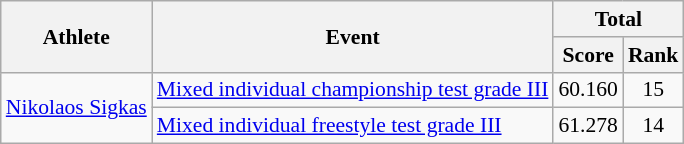<table class=wikitable style="font-size:90%">
<tr>
<th rowspan="2">Athlete</th>
<th rowspan="2">Event</th>
<th colspan="2">Total</th>
</tr>
<tr>
<th>Score</th>
<th>Rank</th>
</tr>
<tr>
<td rowspan="2"><a href='#'>Nikolaos Sigkas</a></td>
<td><a href='#'>Mixed individual championship test grade III</a></td>
<td align="center">60.160</td>
<td align="center">15</td>
</tr>
<tr>
<td><a href='#'>Mixed individual freestyle test grade III</a></td>
<td align="center">61.278</td>
<td align="center">14</td>
</tr>
</table>
